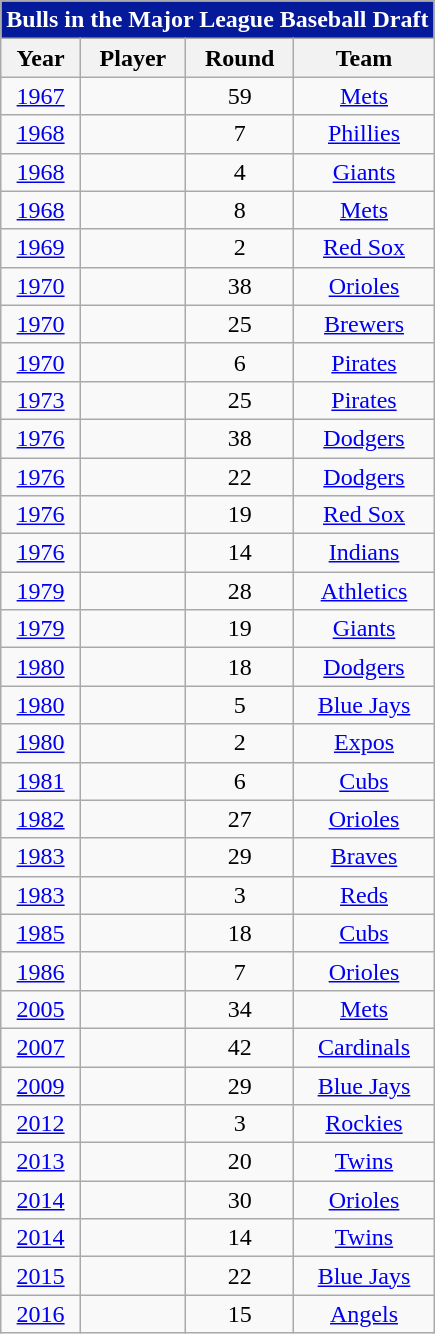<table class="wikitable sortable collapsible collapsed" style="text-align:center">
<tr>
<th colspan="4" style="background:#041a9b; color:#fff;">Bulls in the Major League Baseball Draft</th>
</tr>
<tr>
<th>Year</th>
<th>Player</th>
<th>Round</th>
<th>Team</th>
</tr>
<tr>
<td><a href='#'>1967</a></td>
<td></td>
<td>59</td>
<td><a href='#'>Mets</a></td>
</tr>
<tr>
<td><a href='#'>1968</a></td>
<td></td>
<td>7</td>
<td><a href='#'>Phillies</a></td>
</tr>
<tr>
<td><a href='#'>1968</a></td>
<td></td>
<td>4</td>
<td><a href='#'>Giants</a></td>
</tr>
<tr>
<td><a href='#'>1968</a></td>
<td></td>
<td>8</td>
<td><a href='#'>Mets</a></td>
</tr>
<tr>
<td><a href='#'>1969</a></td>
<td></td>
<td>2</td>
<td><a href='#'>Red Sox</a></td>
</tr>
<tr>
<td><a href='#'>1970</a></td>
<td></td>
<td>38</td>
<td><a href='#'>Orioles</a></td>
</tr>
<tr>
<td><a href='#'>1970</a></td>
<td></td>
<td>25</td>
<td><a href='#'>Brewers</a></td>
</tr>
<tr>
<td><a href='#'>1970</a></td>
<td></td>
<td>6</td>
<td><a href='#'>Pirates</a></td>
</tr>
<tr>
<td><a href='#'>1973</a></td>
<td></td>
<td>25</td>
<td><a href='#'>Pirates</a></td>
</tr>
<tr>
<td><a href='#'>1976</a></td>
<td></td>
<td>38</td>
<td><a href='#'>Dodgers</a></td>
</tr>
<tr>
<td><a href='#'>1976</a></td>
<td></td>
<td>22</td>
<td><a href='#'>Dodgers</a></td>
</tr>
<tr>
<td><a href='#'>1976</a></td>
<td></td>
<td>19</td>
<td><a href='#'>Red Sox</a></td>
</tr>
<tr>
<td><a href='#'>1976</a></td>
<td></td>
<td>14</td>
<td><a href='#'>Indians</a></td>
</tr>
<tr>
<td><a href='#'>1979</a></td>
<td></td>
<td>28</td>
<td><a href='#'>Athletics</a></td>
</tr>
<tr>
<td><a href='#'>1979</a></td>
<td></td>
<td>19</td>
<td><a href='#'>Giants</a></td>
</tr>
<tr>
<td><a href='#'>1980</a></td>
<td></td>
<td>18</td>
<td><a href='#'>Dodgers</a></td>
</tr>
<tr>
<td><a href='#'>1980</a></td>
<td></td>
<td>5</td>
<td><a href='#'>Blue Jays</a></td>
</tr>
<tr>
<td><a href='#'>1980</a></td>
<td></td>
<td>2</td>
<td><a href='#'>Expos</a></td>
</tr>
<tr>
<td><a href='#'>1981</a></td>
<td></td>
<td>6</td>
<td><a href='#'>Cubs</a></td>
</tr>
<tr>
<td><a href='#'>1982</a></td>
<td></td>
<td>27</td>
<td><a href='#'>Orioles</a></td>
</tr>
<tr>
<td><a href='#'>1983</a></td>
<td></td>
<td>29</td>
<td><a href='#'>Braves</a></td>
</tr>
<tr>
<td><a href='#'>1983</a></td>
<td></td>
<td>3</td>
<td><a href='#'>Reds</a></td>
</tr>
<tr>
<td><a href='#'>1985</a></td>
<td></td>
<td>18</td>
<td><a href='#'>Cubs</a></td>
</tr>
<tr>
<td><a href='#'>1986</a></td>
<td></td>
<td>7</td>
<td><a href='#'>Orioles</a></td>
</tr>
<tr>
<td><a href='#'>2005</a></td>
<td></td>
<td>34</td>
<td><a href='#'>Mets</a></td>
</tr>
<tr>
<td><a href='#'>2007</a></td>
<td></td>
<td>42</td>
<td><a href='#'>Cardinals</a></td>
</tr>
<tr>
<td><a href='#'>2009</a></td>
<td></td>
<td>29</td>
<td><a href='#'>Blue Jays</a></td>
</tr>
<tr>
<td><a href='#'>2012</a></td>
<td></td>
<td>3</td>
<td><a href='#'>Rockies</a></td>
</tr>
<tr>
<td><a href='#'>2013</a></td>
<td></td>
<td>20</td>
<td><a href='#'>Twins</a></td>
</tr>
<tr>
<td><a href='#'>2014</a></td>
<td></td>
<td>30</td>
<td><a href='#'>Orioles</a></td>
</tr>
<tr>
<td><a href='#'>2014</a></td>
<td></td>
<td>14</td>
<td><a href='#'>Twins</a></td>
</tr>
<tr>
<td><a href='#'>2015</a></td>
<td></td>
<td>22</td>
<td><a href='#'>Blue Jays</a></td>
</tr>
<tr>
<td><a href='#'>2016</a></td>
<td></td>
<td>15</td>
<td><a href='#'>Angels</a></td>
</tr>
</table>
